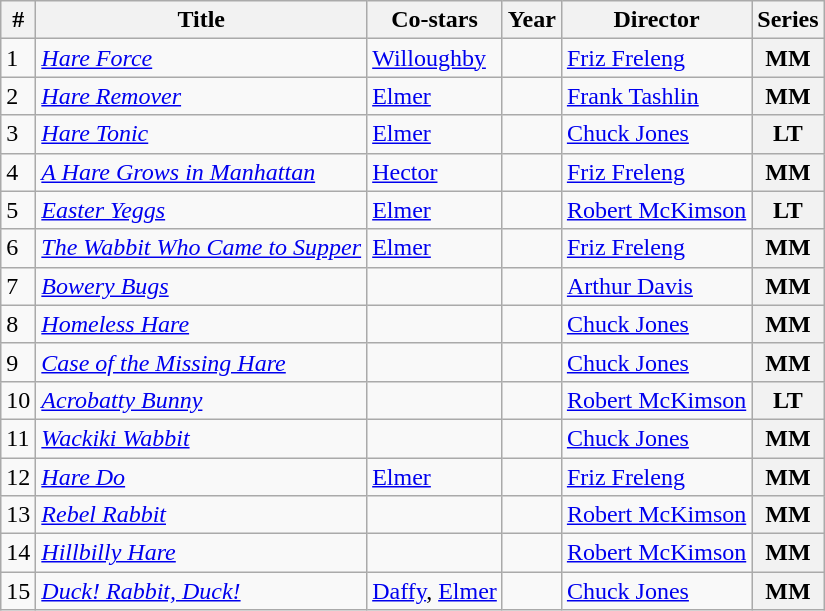<table class="wikitable sortable">
<tr>
<th>#</th>
<th>Title</th>
<th>Co-stars</th>
<th>Year</th>
<th>Director</th>
<th>Series</th>
</tr>
<tr>
<td>1</td>
<td><em><a href='#'>Hare Force</a></em></td>
<td><a href='#'>Willoughby</a></td>
<td></td>
<td><a href='#'>Friz Freleng</a></td>
<th>MM</th>
</tr>
<tr>
<td>2</td>
<td><em><a href='#'>Hare Remover</a></em></td>
<td><a href='#'>Elmer</a></td>
<td></td>
<td><a href='#'>Frank Tashlin</a></td>
<th>MM</th>
</tr>
<tr>
<td>3</td>
<td><em><a href='#'>Hare Tonic</a></em></td>
<td><a href='#'>Elmer</a></td>
<td></td>
<td><a href='#'>Chuck Jones</a></td>
<th>LT</th>
</tr>
<tr>
<td>4</td>
<td><em><a href='#'>A Hare Grows in Manhattan</a></em></td>
<td><a href='#'>Hector</a></td>
<td></td>
<td><a href='#'>Friz Freleng</a></td>
<th>MM</th>
</tr>
<tr>
<td>5</td>
<td><em><a href='#'>Easter Yeggs</a></em></td>
<td><a href='#'>Elmer</a></td>
<td></td>
<td><a href='#'>Robert McKimson</a></td>
<th>LT</th>
</tr>
<tr>
<td>6</td>
<td><em><a href='#'>The Wabbit Who Came to Supper</a></em></td>
<td><a href='#'>Elmer</a></td>
<td></td>
<td><a href='#'>Friz Freleng</a></td>
<th>MM</th>
</tr>
<tr>
<td>7</td>
<td><em><a href='#'>Bowery Bugs</a></em></td>
<td></td>
<td></td>
<td><a href='#'>Arthur Davis</a></td>
<th>MM</th>
</tr>
<tr>
<td>8</td>
<td><em><a href='#'>Homeless Hare</a></em></td>
<td></td>
<td></td>
<td><a href='#'>Chuck Jones</a></td>
<th>MM</th>
</tr>
<tr>
<td>9</td>
<td><em><a href='#'>Case of the Missing Hare</a></em></td>
<td></td>
<td></td>
<td><a href='#'>Chuck Jones</a></td>
<th>MM</th>
</tr>
<tr>
<td>10</td>
<td><em><a href='#'>Acrobatty Bunny</a></em></td>
<td></td>
<td></td>
<td><a href='#'>Robert McKimson</a></td>
<th>LT</th>
</tr>
<tr>
<td>11</td>
<td><em><a href='#'>Wackiki Wabbit</a></em></td>
<td></td>
<td></td>
<td><a href='#'>Chuck Jones</a></td>
<th>MM</th>
</tr>
<tr>
<td>12</td>
<td><em><a href='#'>Hare Do</a></em></td>
<td><a href='#'>Elmer</a></td>
<td></td>
<td><a href='#'>Friz Freleng</a></td>
<th>MM</th>
</tr>
<tr>
<td>13</td>
<td><em><a href='#'>Rebel Rabbit</a></em></td>
<td></td>
<td></td>
<td><a href='#'>Robert McKimson</a></td>
<th>MM</th>
</tr>
<tr>
<td>14</td>
<td><em><a href='#'>Hillbilly Hare</a></em></td>
<td></td>
<td></td>
<td><a href='#'>Robert McKimson</a></td>
<th>MM</th>
</tr>
<tr>
<td>15</td>
<td><em><a href='#'>Duck! Rabbit, Duck!</a></em></td>
<td><a href='#'>Daffy</a>, <a href='#'>Elmer</a></td>
<td></td>
<td><a href='#'>Chuck Jones</a></td>
<th>MM</th>
</tr>
</table>
